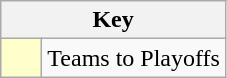<table class="wikitable" style="text-align: center;">
<tr>
<th colspan=2>Key</th>
</tr>
<tr>
<td style="background:#ffffcc; width:20px;"></td>
<td align=left>Teams to Playoffs</td>
</tr>
</table>
